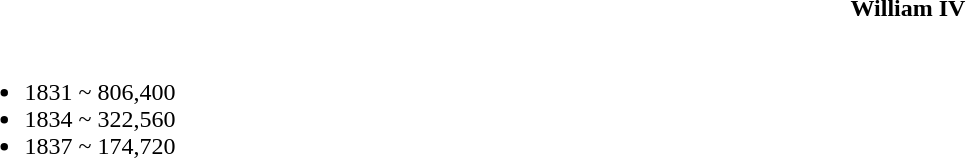<table class="toccolours collapsible" style="width:100%; background:inherit">
<tr>
<th>William IV</th>
</tr>
<tr>
<td><br><ul><li>1831 ~ 806,400</li><li>1834 ~ 322,560</li><li>1837 ~ 174,720</li></ul></td>
</tr>
</table>
